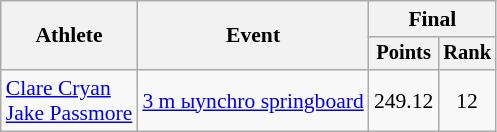<table class="wikitable" style="text-align:center; font-size:90%;">
<tr>
<th rowspan=2>Athlete</th>
<th rowspan=2>Event</th>
<th colspan=2>Final</th>
</tr>
<tr style="font-size:95%">
<th>Points</th>
<th>Rank</th>
</tr>
<tr>
<td align=left><a href='#'>Clare Cryan</a><br> <a href='#'>Jake Passmore</a></td>
<td align=left><a href='#'>3 m ыynchro springboard</a></td>
<td>249.12</td>
<td>12</td>
</tr>
</table>
